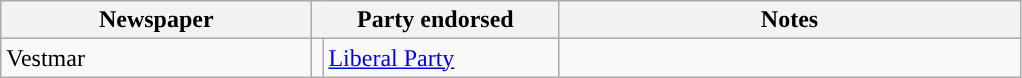<table class="wikitable">
<tr>
<th width=200px>Newspaper</th>
<th colspan=2>Party endorsed</th>
<th width=300px>Notes</th>
</tr>
<tr>
<td>Vestmar</td>
<td style="background-color: "></td>
<td width="150px"><a href='#'>Liberal Party</a></td>
<td></td>
</tr>
</table>
